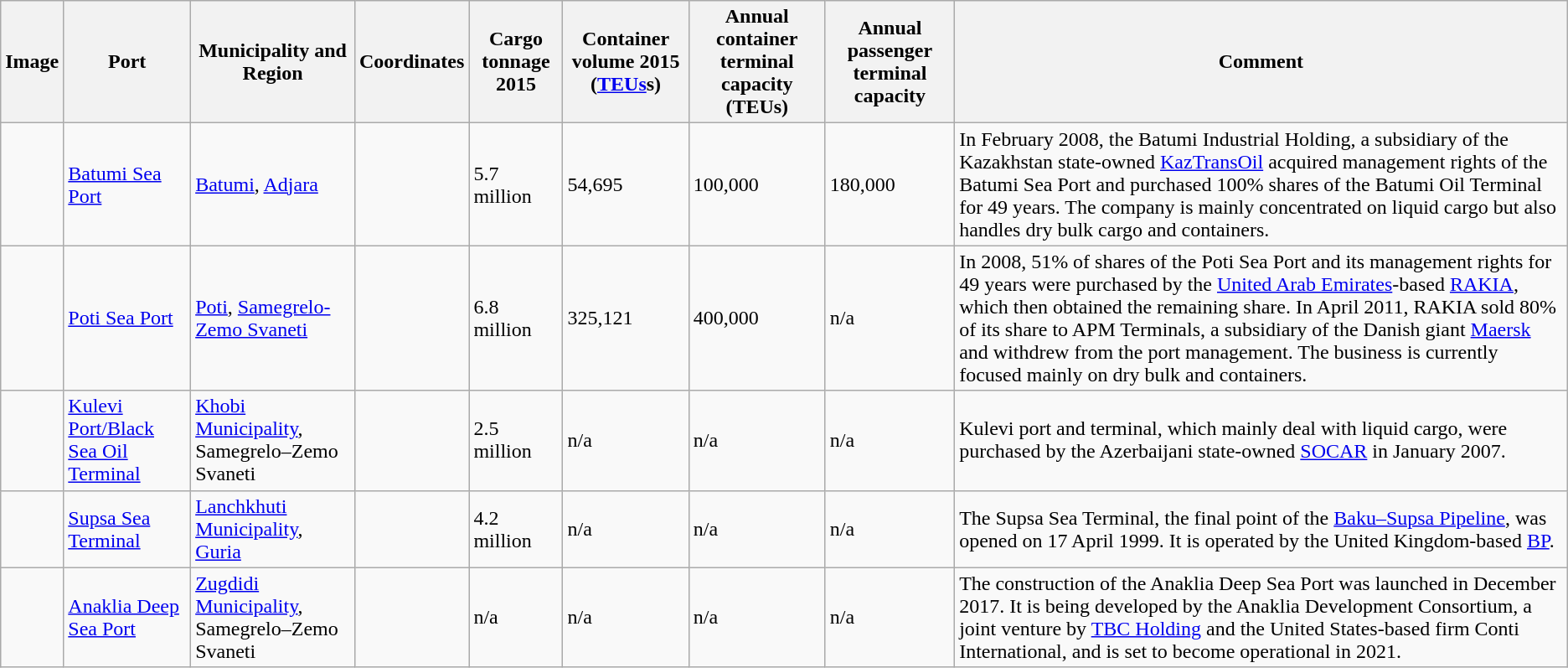<table class="wikitable sortable">
<tr>
<th>Image</th>
<th>Port</th>
<th>Municipality and Region</th>
<th>Coordinates</th>
<th>Cargo tonnage 2015</th>
<th>Container volume 2015 (<a href='#'>TEUs</a>s)</th>
<th>Annual container terminal capacity (TEUs)</th>
<th>Annual passenger terminal capacity</th>
<th>Comment</th>
</tr>
<tr>
<td></td>
<td><a href='#'>Batumi Sea Port</a></td>
<td><a href='#'>Batumi</a>, <a href='#'>Adjara</a></td>
<td></td>
<td>5.7 million</td>
<td>54,695</td>
<td>100,000</td>
<td>180,000</td>
<td>In February 2008, the Batumi Industrial Holding, a subsidiary of the Kazakhstan state-owned <a href='#'>KazTransOil</a> acquired management rights of the Batumi Sea Port and purchased 100% shares of the Batumi Oil Terminal for 49 years. The company is mainly concentrated on liquid cargo but also handles dry bulk cargo and containers.</td>
</tr>
<tr>
<td></td>
<td><a href='#'>Poti Sea Port</a></td>
<td><a href='#'>Poti</a>, <a href='#'>Samegrelo-Zemo Svaneti</a></td>
<td></td>
<td>6.8 million</td>
<td>325,121</td>
<td>400,000</td>
<td>n/a</td>
<td>In 2008, 51% of shares of the Poti Sea Port and its management rights for 49 years were purchased by the <a href='#'>United Arab Emirates</a>-based <a href='#'>RAKIA</a>, which then obtained the remaining share. In April 2011, RAKIA sold 80% of its share to APM Terminals, a subsidiary of the Danish giant <a href='#'>Maersk</a> and withdrew from the port management. The business is currently focused mainly on dry bulk and containers.</td>
</tr>
<tr>
<td></td>
<td><a href='#'>Kulevi Port/Black Sea Oil Terminal</a></td>
<td><a href='#'>Khobi Municipality</a>, Samegrelo–Zemo Svaneti</td>
<td></td>
<td>2.5 million</td>
<td>n/a</td>
<td>n/a</td>
<td>n/a</td>
<td>Kulevi port and terminal, which mainly deal with liquid cargo, were purchased by the Azerbaijani state-owned <a href='#'>SOCAR</a> in January 2007.</td>
</tr>
<tr>
<td></td>
<td><a href='#'>Supsa Sea Terminal</a></td>
<td><a href='#'>Lanchkhuti Municipality</a>, <a href='#'>Guria</a></td>
<td></td>
<td>4.2 million</td>
<td>n/a</td>
<td>n/a</td>
<td>n/a</td>
<td>The Supsa Sea Terminal, the final point of the <a href='#'>Baku–Supsa Pipeline</a>, was opened on 17 April 1999. It is operated by the United Kingdom-based <a href='#'>BP</a>.</td>
</tr>
<tr>
<td></td>
<td><a href='#'>Anaklia Deep Sea Port</a></td>
<td><a href='#'>Zugdidi Municipality</a>, Samegrelo–Zemo Svaneti</td>
<td></td>
<td>n/a</td>
<td>n/a</td>
<td>n/a</td>
<td>n/a</td>
<td>The construction of the Anaklia Deep Sea Port was launched in December 2017. It is being developed by the Anaklia Development Consortium, a joint venture by <a href='#'>TBC Holding</a> and the United States-based firm Conti International, and is set to become operational in 2021.</td>
</tr>
</table>
